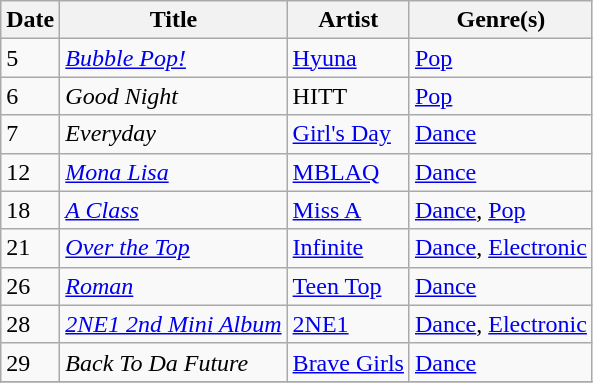<table class="wikitable" style="text-align: left;">
<tr>
<th>Date</th>
<th>Title</th>
<th>Artist</th>
<th>Genre(s)</th>
</tr>
<tr>
<td rowspan="1">5</td>
<td><em><a href='#'>Bubble Pop!</a></em></td>
<td><a href='#'>Hyuna</a></td>
<td><a href='#'>Pop</a></td>
</tr>
<tr>
<td rowspan="1">6</td>
<td><em>Good Night</em></td>
<td>HITT</td>
<td><a href='#'>Pop</a></td>
</tr>
<tr>
<td rowspan="1">7</td>
<td><em>Everyday</em></td>
<td><a href='#'>Girl's Day</a></td>
<td><a href='#'>Dance</a></td>
</tr>
<tr>
<td rowspan="1">12</td>
<td><em> <a href='#'>Mona Lisa</a></em></td>
<td><a href='#'>MBLAQ</a></td>
<td><a href='#'>Dance</a></td>
</tr>
<tr>
<td rowspan="1">18</td>
<td><em><a href='#'>A Class</a></em></td>
<td><a href='#'>Miss A</a></td>
<td><a href='#'>Dance</a>, <a href='#'>Pop</a></td>
</tr>
<tr>
<td rowspan="1">21</td>
<td><em><a href='#'>Over the Top</a></em></td>
<td><a href='#'>Infinite</a></td>
<td><a href='#'>Dance</a>, <a href='#'>Electronic</a></td>
</tr>
<tr>
<td rowspan="1">26</td>
<td><em><a href='#'>Roman</a></em></td>
<td><a href='#'>Teen Top</a></td>
<td><a href='#'>Dance</a></td>
</tr>
<tr>
<td rowspan="1">28</td>
<td><em><a href='#'>2NE1 2nd Mini Album</a></em></td>
<td><a href='#'>2NE1</a></td>
<td><a href='#'>Dance</a>, <a href='#'>Electronic</a></td>
</tr>
<tr>
<td rowspan="1">29</td>
<td><em>Back To Da Future</em></td>
<td><a href='#'>Brave Girls</a></td>
<td><a href='#'>Dance</a></td>
</tr>
<tr>
</tr>
</table>
